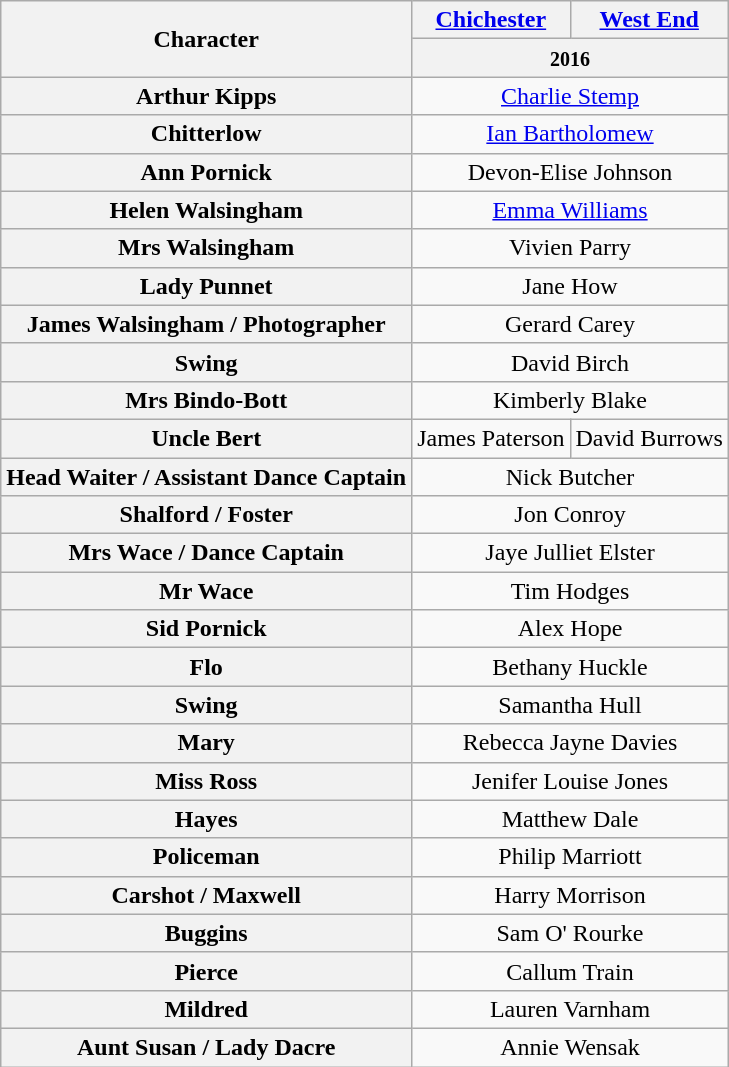<table class="wikitable">
<tr>
<th rowspan="2" scope="col">Character</th>
<th scope="col" class="unsortable"><a href='#'>Chichester</a></th>
<th scope="col" class="unsortable"><a href='#'>West End</a></th>
</tr>
<tr>
<th colspan="2"><small>2016</small></th>
</tr>
<tr>
<th scope="row">Arthur Kipps</th>
<td colspan="2" style="text-align:center;"><a href='#'>Charlie Stemp</a></td>
</tr>
<tr>
<th scope="row">Chitterlow</th>
<td colspan="2" style="text-align:center;"><a href='#'>Ian Bartholomew</a></td>
</tr>
<tr>
<th scope="row">Ann Pornick</th>
<td colspan="2" style="text-align:center;">Devon-Elise Johnson</td>
</tr>
<tr>
<th scope="row">Helen Walsingham</th>
<td colspan="2" style="text-align:center;"><a href='#'>Emma Williams</a></td>
</tr>
<tr>
<th scope="row">Mrs Walsingham</th>
<td colspan="2" style="text-align:center;">Vivien Parry</td>
</tr>
<tr>
<th scope="row">Lady Punnet</th>
<td colspan="2" style="text-align:center;">Jane How</td>
</tr>
<tr>
<th scope="row">James Walsingham / Photographer</th>
<td colspan="2" style="text-align:center;">Gerard Carey</td>
</tr>
<tr>
<th scope="row">Swing</th>
<td colspan="2" style="text-align:center;">David Birch</td>
</tr>
<tr>
<th scope="row">Mrs Bindo-Bott</th>
<td colspan="2" style="text-align:center;">Kimberly Blake</td>
</tr>
<tr>
<th scope="row">Uncle Bert</th>
<td style="text-align:center;">James Paterson</td>
<td style="text-align:center;">David Burrows</td>
</tr>
<tr>
<th scope="row">Head Waiter / Assistant Dance Captain</th>
<td colspan="2" style="text-align:center;">Nick Butcher</td>
</tr>
<tr>
<th scope="row">Shalford / Foster</th>
<td colspan="2" style="text-align:center;">Jon Conroy</td>
</tr>
<tr>
<th scope="row">Mrs Wace / Dance Captain</th>
<td colspan="2" style="text-align:center;">Jaye Julliet Elster</td>
</tr>
<tr>
<th scope="row">Mr Wace</th>
<td colspan="2" style="text-align:center;">Tim Hodges</td>
</tr>
<tr>
<th scope="row">Sid Pornick</th>
<td colspan="2" style="text-align:center;">Alex Hope</td>
</tr>
<tr>
<th scope="row">Flo</th>
<td colspan="2" style="text-align:center;">Bethany Huckle</td>
</tr>
<tr>
<th scope="row">Swing</th>
<td colspan="2" style="text-align:center;">Samantha Hull</td>
</tr>
<tr>
<th scope="row">Mary</th>
<td colspan="2" style="text-align:center;">Rebecca Jayne Davies</td>
</tr>
<tr>
<th scope="row">Miss Ross</th>
<td colspan="2" style="text-align:center;">Jenifer Louise Jones</td>
</tr>
<tr>
<th scope="row">Hayes</th>
<td colspan="2" style="text-align:center;">Matthew Dale</td>
</tr>
<tr>
<th scope="row">Policeman</th>
<td colspan="2" style="text-align:center;">Philip Marriott</td>
</tr>
<tr>
<th scope="row">Carshot / Maxwell</th>
<td colspan="2" style="text-align:center;">Harry Morrison</td>
</tr>
<tr>
<th scope="row">Buggins</th>
<td colspan="2" style="text-align:center;">Sam O' Rourke</td>
</tr>
<tr>
<th scope="row">Pierce</th>
<td colspan="2" style="text-align:center;">Callum Train</td>
</tr>
<tr>
<th scope="row">Mildred</th>
<td colspan="2" style="text-align:center;">Lauren Varnham</td>
</tr>
<tr>
<th scope="row">Aunt Susan / Lady Dacre</th>
<td colspan="2" style="text-align:center;">Annie Wensak</td>
</tr>
</table>
